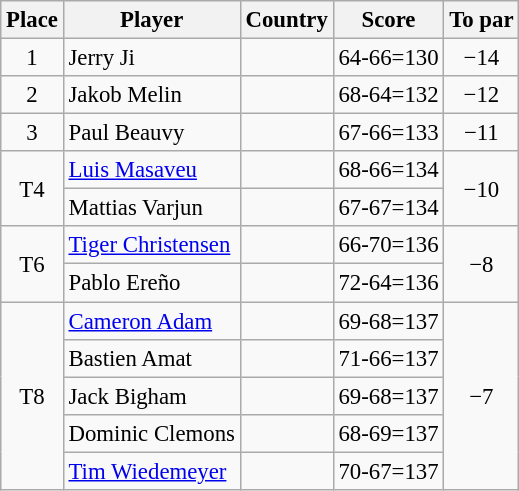<table class="wikitable" style="font-size:95%;">
<tr>
<th>Place</th>
<th>Player</th>
<th>Country</th>
<th>Score</th>
<th>To par</th>
</tr>
<tr>
<td align=center>1</td>
<td>Jerry Ji</td>
<td></td>
<td align=center>64-66=130</td>
<td align=center>−14</td>
</tr>
<tr>
<td align=center>2</td>
<td>Jakob Melin</td>
<td></td>
<td align=center>68-64=132</td>
<td align=center>−12</td>
</tr>
<tr>
<td align=center>3</td>
<td>Paul Beauvy</td>
<td></td>
<td align=center>67-66=133</td>
<td align=center>−11</td>
</tr>
<tr>
<td rowspan="2" align=center>T4</td>
<td><a href='#'>Luis Masaveu</a></td>
<td></td>
<td align=center>68-66=134</td>
<td rowspan=2 align=center>−10</td>
</tr>
<tr>
<td>Mattias Varjun</td>
<td></td>
<td align=center>67-67=134</td>
</tr>
<tr>
<td rowspan="2" align=center>T6</td>
<td><a href='#'>Tiger Christensen</a></td>
<td></td>
<td align=center>66-70=136</td>
<td rowspan=2 align=center>−8</td>
</tr>
<tr>
<td>Pablo Ereño</td>
<td></td>
<td align=center>72-64=136</td>
</tr>
<tr>
<td rowspan="5" align=center>T8</td>
<td><a href='#'>Cameron Adam</a></td>
<td></td>
<td align=center>69-68=137</td>
<td rowspan=5 align=center>−7</td>
</tr>
<tr>
<td>Bastien Amat</td>
<td></td>
<td align=center>71-66=137</td>
</tr>
<tr>
<td>Jack Bigham</td>
<td></td>
<td align=center>69-68=137</td>
</tr>
<tr>
<td>Dominic Clemons</td>
<td></td>
<td align=center>68-69=137</td>
</tr>
<tr>
<td><a href='#'>Tim Wiedemeyer</a></td>
<td></td>
<td align=center>70-67=137</td>
</tr>
</table>
